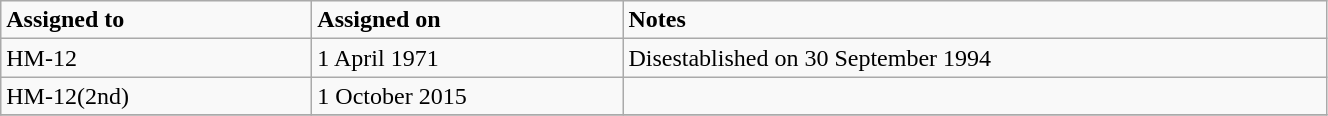<table class="wikitable" style="width: 70%;">
<tr>
<td style="width: 200px;"><strong>Assigned to</strong></td>
<td style="width: 200px;"><strong>Assigned on</strong></td>
<td><strong>Notes</strong></td>
</tr>
<tr>
<td>HM-12</td>
<td>1 April 1971</td>
<td>Disestablished on 30 September 1994</td>
</tr>
<tr>
<td>HM-12(2nd)</td>
<td>1 October 2015</td>
<td></td>
</tr>
<tr>
</tr>
</table>
